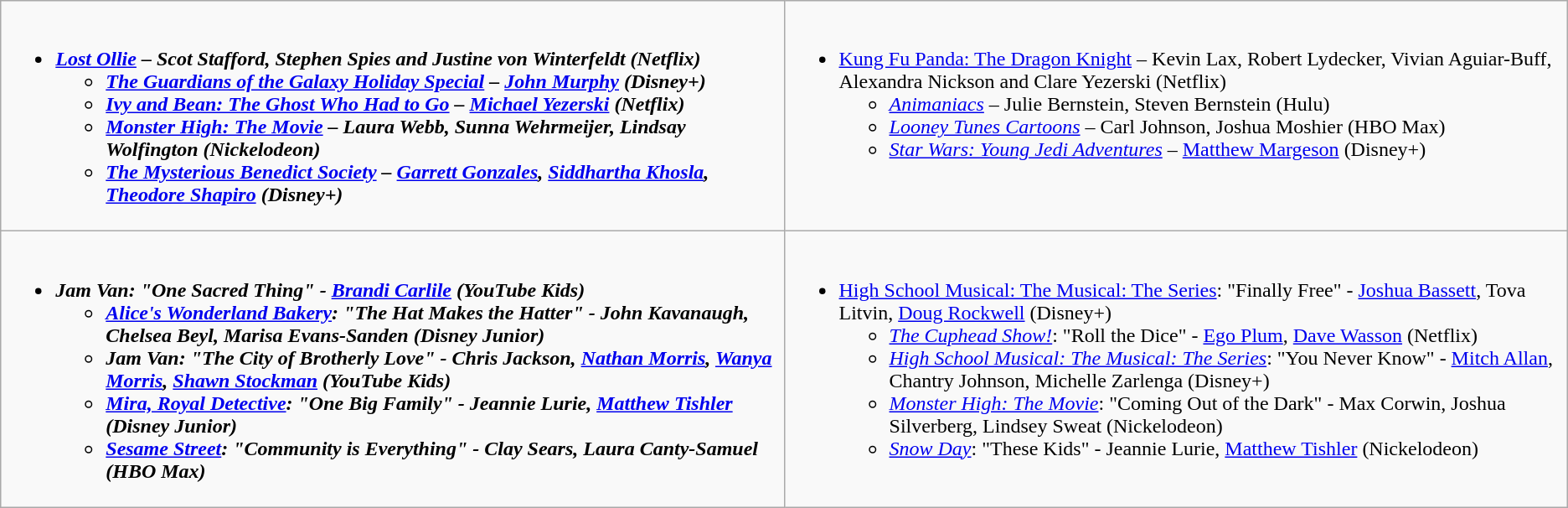<table class=wikitable>
<tr>
<td style="vertical-align:top;" width="50%"><br><ul><li><strong><em><a href='#'>Lost Ollie</a><em> – Scot Stafford, Stephen Spies and Justine von Winterfeldt (Netflix)<strong><ul><li></em><a href='#'>The Guardians of the Galaxy Holiday Special</a><em> – <a href='#'>John Murphy</a> (Disney+)</li><li></em><a href='#'>Ivy and Bean: The Ghost Who Had to Go</a><em> – <a href='#'>Michael Yezerski</a> (Netflix)</li><li></em><a href='#'>Monster High: The Movie</a><em> – Laura Webb, Sunna Wehrmeijer, Lindsay Wolfington (Nickelodeon)</li><li></em><a href='#'>The Mysterious Benedict Society</a><em> – <a href='#'>Garrett Gonzales</a>, <a href='#'>Siddhartha Khosla</a>, <a href='#'>Theodore Shapiro</a> (Disney+)</li></ul></li></ul></td>
<td style="vertical-align:top;" width="50%"><br><ul><li></em></strong><a href='#'>Kung Fu Panda: The Dragon Knight</a></em> – Kevin Lax, Robert Lydecker, Vivian Aguiar-Buff, Alexandra Nickson and Clare Yezerski (Netflix)</strong><ul><li><em><a href='#'>Animaniacs</a></em> – Julie Bernstein, Steven Bernstein (Hulu)</li><li><em><a href='#'>Looney Tunes Cartoons</a></em> – Carl Johnson, Joshua Moshier (HBO Max)</li><li><em><a href='#'>Star Wars: Young Jedi Adventures</a></em> – <a href='#'>Matthew Margeson</a> (Disney+)</li></ul></li></ul></td>
</tr>
<tr>
<td style="vertical-align:top;" width="50%"><br><ul><li><strong><em>Jam Van<em>: "One Sacred Thing" - <a href='#'>Brandi Carlile</a> (YouTube Kids)<strong><ul><li></em><a href='#'>Alice's Wonderland Bakery</a><em>: "The Hat Makes the Hatter" - John Kavanaugh, Chelsea Beyl, Marisa Evans-Sanden (Disney Junior)</li><li></em>Jam Van<em>: "The City of Brotherly Love" - Chris Jackson, <a href='#'>Nathan Morris</a>, <a href='#'>Wanya Morris</a>, <a href='#'>Shawn Stockman</a> (YouTube Kids)</li><li></em><a href='#'>Mira, Royal Detective</a><em>: "One Big Family" - Jeannie Lurie, <a href='#'>Matthew Tishler</a> (Disney Junior)</li><li></em><a href='#'>Sesame Street</a><em>: "Community is Everything" - Clay Sears, Laura Canty-Samuel (HBO Max)</li></ul></li></ul></td>
<td style="vertical-align:top;" width="50%"><br><ul><li></em></strong><a href='#'>High School Musical: The Musical: The Series</a></em>: "Finally Free" - <a href='#'>Joshua Bassett</a>, Tova Litvin, <a href='#'>Doug Rockwell</a> (Disney+)</strong><ul><li><em><a href='#'>The Cuphead Show!</a></em>: "Roll the Dice" - <a href='#'>Ego Plum</a>, <a href='#'>Dave Wasson</a> (Netflix)</li><li><em><a href='#'>High School Musical: The Musical: The Series</a></em>: "You Never Know" - <a href='#'>Mitch Allan</a>, Chantry Johnson, Michelle Zarlenga (Disney+)</li><li><em><a href='#'>Monster High: The Movie</a></em>: "Coming Out of the Dark" - Max Corwin, Joshua Silverberg, Lindsey Sweat (Nickelodeon)</li><li><em><a href='#'>Snow Day</a></em>: "These Kids" - Jeannie Lurie, <a href='#'>Matthew Tishler</a> (Nickelodeon)</li></ul></li></ul></td>
</tr>
</table>
